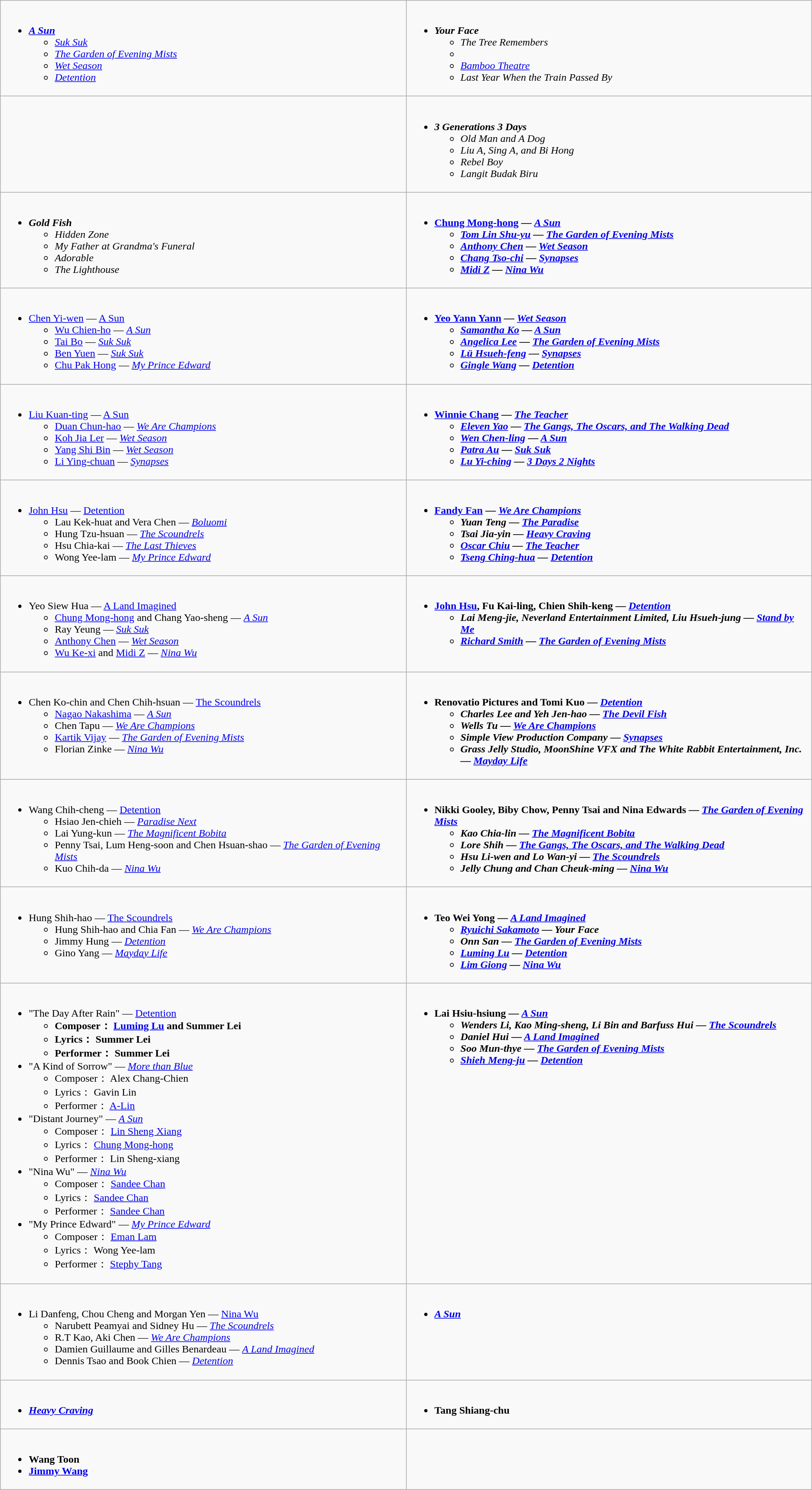<table class=wikitable>
<tr>
<td valign="top" width="50%"><br><ul><li><strong><em><a href='#'>A Sun</a></em></strong><ul><li><em><a href='#'>Suk Suk</a></em></li><li><em><a href='#'>The Garden of Evening Mists</a></em></li><li><em><a href='#'>Wet Season</a></em></li><li><em><a href='#'>Detention</a></em></li></ul></li></ul></td>
<td valign="top" width="50%"><br><ul><li><strong><em>Your Face</em></strong><ul><li><em>The Tree Remembers</em></li><li><em></em></li><li><em><a href='#'>Bamboo Theatre</a></em></li><li><em>Last Year When the Train Passed By</em></li></ul></li></ul></td>
</tr>
<tr>
<td valign="top" width="50%"><br>
</td>
<td valign="top" width="50%"><br><ul><li><strong><em>3 Generations 3 Days</em></strong><ul><li><em>Old Man and A Dog</em></li><li><em>Liu A, Sing A, and Bi Hong</em></li><li><em>Rebel Boy</em></li><li><em>Langit Budak Biru</em></li></ul></li></ul></td>
</tr>
<tr>
<td valign="top" width="50%"><br><ul><li><strong><em>Gold Fish</em></strong><ul><li><em>Hidden Zone</em></li><li><em>My Father at Grandma's Funeral</em></li><li><em>Adorable</em></li><li><em>The Lighthouse</em></li></ul></li></ul></td>
<td valign="top" width="50%"><br><ul><li><strong><a href='#'>Chung Mong-hong</a> — <em><a href='#'>A Sun</a><strong><em><ul><li><a href='#'>Tom Lin Shu-yu</a> — </em><a href='#'>The Garden of Evening Mists</a><em></li><li><a href='#'>Anthony Chen</a> — </em><a href='#'>Wet Season</a><em></li><li><a href='#'>Chang Tso-chi</a> — </em><a href='#'>Synapses</a><em></li><li><a href='#'>Midi Z</a> — </em><a href='#'>Nina Wu</a><em></li></ul></li></ul></td>
</tr>
<tr>
<td valign="top" width="50%"><br><ul><li></strong><a href='#'>Chen Yi-wen</a> — </em><a href='#'>A Sun</a></em></strong><ul><li><a href='#'>Wu Chien-ho</a> — <em><a href='#'>A Sun</a></em></li><li><a href='#'>Tai Bo</a> — <em><a href='#'>Suk Suk</a></em></li><li><a href='#'>Ben Yuen</a> — <em><a href='#'>Suk Suk</a></em></li><li><a href='#'>Chu Pak Hong</a> — <em><a href='#'>My Prince Edward</a></em></li></ul></li></ul></td>
<td valign="top" width="50%"><br><ul><li><strong><a href='#'>Yeo Yann Yann</a> — <em><a href='#'>Wet Season</a><strong><em><ul><li><a href='#'>Samantha Ko</a> — </em><a href='#'>A Sun</a><em></li><li><a href='#'>Angelica Lee</a> — </em><a href='#'>The Garden of Evening Mists</a><em></li><li><a href='#'>Lü Hsueh-feng</a> — </em><a href='#'>Synapses</a><em></li><li><a href='#'>Gingle Wang</a> — </em><a href='#'>Detention</a><em></li></ul></li></ul></td>
</tr>
<tr>
<td valign="top" width="50%"><br><ul><li></strong><a href='#'>Liu Kuan-ting</a> — </em><a href='#'>A Sun</a></em></strong><ul><li><a href='#'>Duan Chun-hao</a> — <em><a href='#'>We Are Champions</a></em></li><li><a href='#'>Koh Jia Ler</a> — <em><a href='#'>Wet Season</a></em></li><li><a href='#'>Yang Shi Bin</a> — <em><a href='#'>Wet Season</a></em></li><li><a href='#'>Li Ying-chuan</a> — <em><a href='#'>Synapses</a></em></li></ul></li></ul></td>
<td valign="top" width="50%"><br><ul><li><strong><a href='#'>Winnie Chang</a> — <em><a href='#'>The Teacher</a><strong><em><ul><li><a href='#'>Eleven Yao</a> — </em><a href='#'>The Gangs, The Oscars, and The Walking Dead</a><em></li><li><a href='#'>Wen Chen-ling</a> — </em><a href='#'>A Sun</a><em></li><li><a href='#'>Patra Au</a> — </em><a href='#'>Suk Suk</a><em></li><li><a href='#'>Lu Yi-ching</a> — </em><a href='#'>3 Days 2 Nights</a><em></li></ul></li></ul></td>
</tr>
<tr>
<td valign="top" width="50%"><br><ul><li></strong><a href='#'>John Hsu</a> — </em><a href='#'>Detention</a></em></strong><ul><li>Lau Kek-huat and Vera Chen — <em><a href='#'>Boluomi</a></em></li><li>Hung Tzu-hsuan — <em><a href='#'>The Scoundrels</a></em></li><li>Hsu Chia-kai — <em><a href='#'>The Last Thieves</a></em></li><li>Wong Yee-lam — <em><a href='#'>My Prince Edward</a></em></li></ul></li></ul></td>
<td valign="top" width="50%"><br><ul><li><strong><a href='#'>Fandy Fan</a> — <em><a href='#'>We Are Champions</a><strong><em><ul><li>Yuan Teng — </em><a href='#'>The Paradise</a><em></li><li>Tsai Jia-yin — </em><a href='#'>Heavy Craving</a><em></li><li><a href='#'>Oscar Chiu</a> — </em><a href='#'>The Teacher</a><em></li><li><a href='#'>Tseng Ching-hua</a> — </em><a href='#'>Detention</a><em></li></ul></li></ul></td>
</tr>
<tr>
<td valign="top" width="50%"><br><ul><li></strong>Yeo Siew Hua — </em><a href='#'>A Land Imagined</a></em></strong><ul><li><a href='#'>Chung Mong-hong</a> and Chang Yao-sheng — <em><a href='#'>A Sun</a></em></li><li>Ray Yeung — <em><a href='#'>Suk Suk</a></em></li><li><a href='#'>Anthony Chen</a> — <em><a href='#'>Wet Season</a></em></li><li><a href='#'>Wu Ke-xi</a> and <a href='#'>Midi Z</a> — <em><a href='#'>Nina Wu</a></em></li></ul></li></ul></td>
<td valign="top" width="50%"><br><ul><li><strong><a href='#'>John Hsu</a>, Fu Kai-ling, Chien Shih-keng — <em><a href='#'>Detention</a><strong><em><ul><li>Lai Meng-jie, Neverland Entertainment Limited, Liu Hsueh-jung — </em><a href='#'>Stand by Me</a><em></li><li><a href='#'>Richard Smith</a> — </em><a href='#'>The Garden of Evening Mists</a><em></li></ul></li></ul></td>
</tr>
<tr>
<td valign="top" width="50%"><br><ul><li></strong>Chen Ko-chin and Chen Chih-hsuan — </em><a href='#'>The Scoundrels</a></em></strong><ul><li><a href='#'>Nagao Nakashima</a> — <em><a href='#'>A Sun</a></em></li><li>Chen Tapu — <em><a href='#'>We Are Champions</a></em></li><li><a href='#'>Kartik Vijay</a>  — <em><a href='#'>The Garden of Evening Mists</a></em></li><li>Florian Zinke — <em><a href='#'>Nina Wu</a></em></li></ul></li></ul></td>
<td valign="top" width="50%"><br><ul><li><strong>Renovatio Pictures and Tomi Kuo  — <em><a href='#'>Detention</a><strong><em><ul><li>Charles Lee and Yeh Jen-hao — </em><a href='#'>The Devil Fish</a><em></li><li>Wells Tu — </em><a href='#'>We Are Champions</a><em></li><li>Simple View Production Company — </em><a href='#'>Synapses</a><em></li><li>Grass Jelly Studio, MoonShine VFX and The White Rabbit Entertainment, Inc.  — </em><a href='#'>Mayday Life</a><em></li></ul></li></ul></td>
</tr>
<tr>
<td valign="top" width="50%"><br><ul><li></strong>Wang Chih-cheng — </em><a href='#'>Detention</a></em></strong><ul><li>Hsiao Jen-chieh — <em><a href='#'>Paradise Next</a></em></li><li>Lai Yung-kun — <em><a href='#'>The Magnificent Bobita</a></em></li><li>Penny Tsai, Lum Heng-soon and Chen Hsuan-shao — <em><a href='#'>The Garden of Evening Mists</a></em></li><li>Kuo Chih-da — <em><a href='#'>Nina Wu</a></em></li></ul></li></ul></td>
<td valign="top" width="50%"><br><ul><li><strong>Nikki Gooley, Biby Chow, Penny Tsai and Nina Edwards — <em><a href='#'>The Garden of Evening Mists</a><strong><em><ul><li>Kao Chia-lin — </em><a href='#'>The Magnificent Bobita</a><em></li><li>Lore Shih — </em><a href='#'>The Gangs, The Oscars, and The Walking Dead</a><em></li><li>Hsu Li-wen and Lo Wan-yi — </em><a href='#'>The Scoundrels</a><em></li><li>Jelly Chung and Chan Cheuk-ming — </em><a href='#'>Nina Wu</a><em></li></ul></li></ul></td>
</tr>
<tr>
<td valign="top" width="50%"><br><ul><li></strong>Hung Shih-hao — </em><a href='#'>The Scoundrels</a></em></strong><ul><li>Hung Shih-hao and Chia Fan — <em><a href='#'>We Are Champions</a></em></li><li>Jimmy Hung — <em><a href='#'>Detention</a></em></li><li>Gino Yang — <em><a href='#'>Mayday Life</a></em></li></ul></li></ul></td>
<td valign="top" width="50%"><br><ul><li><strong>Teo Wei Yong — <em><a href='#'>A Land Imagined</a><strong><em><ul><li><a href='#'>Ryuichi Sakamoto</a> — </em>Your Face<em></li><li>Onn San — </em><a href='#'>The Garden of Evening Mists</a><em></li><li><a href='#'>Luming Lu</a> — </em><a href='#'>Detention</a><em></li><li><a href='#'>Lim Giong</a> — </em><a href='#'>Nina Wu</a><em></li></ul></li></ul></td>
</tr>
<tr>
<td valign="top" width="50%"><br><ul><li></strong>"The Day After Rain" — </em><a href='#'>Detention</a></em></strong><ul><li><strong>Composer： <a href='#'>Luming Lu</a> and Summer Lei</strong></li><li><strong>Lyrics： Summer Lei</strong></li><li><strong>Performer： Summer Lei</strong></li></ul></li><li>"A Kind of Sorrow" — <em><a href='#'>More than Blue</a></em><ul><li>Composer： Alex Chang-Chien</li><li>Lyrics： Gavin Lin</li><li>Performer： <a href='#'>A-Lin</a></li></ul></li><li>"Distant Journey" — <em><a href='#'>A Sun</a></em><ul><li>Composer： <a href='#'>Lin Sheng Xiang</a></li><li>Lyrics： <a href='#'>Chung Mong-hong</a></li><li>Performer： Lin Sheng-xiang</li></ul></li><li>"Nina Wu" — <em><a href='#'>Nina Wu</a></em><ul><li>Composer： <a href='#'>Sandee Chan</a></li><li>Lyrics： <a href='#'>Sandee Chan</a></li><li>Performer： <a href='#'>Sandee Chan</a></li></ul></li><li>"My Prince Edward" — <em><a href='#'>My Prince Edward</a></em><ul><li>Composer： <a href='#'>Eman Lam</a></li><li>Lyrics： Wong Yee-lam</li><li>Performer： <a href='#'>Stephy Tang</a></li></ul></li></ul></td>
<td valign="top" width="50%"><br><ul><li><strong>Lai Hsiu-hsiung — <em><a href='#'>A Sun</a><strong><em><ul><li>Wenders Li, Kao Ming-sheng, Li Bin and Barfuss Hui — </em><a href='#'>The Scoundrels</a><em></li><li>Daniel Hui — </em><a href='#'>A Land Imagined</a><em></li><li>Soo Mun-thye — </em><a href='#'>The Garden of Evening Mists</a><em></li><li><a href='#'>Shieh Meng-ju</a> — </em><a href='#'>Detention</a><em></li></ul></li></ul></td>
</tr>
<tr>
<td valign="top" width="50%"><br><ul><li></strong>Li Danfeng, Chou Cheng and Morgan Yen — </em><a href='#'>Nina Wu</a></em></strong><ul><li>Narubett Peamyai and Sidney Hu — <em><a href='#'>The Scoundrels</a></em></li><li>R.T Kao, Aki Chen — <em><a href='#'>We Are Champions</a></em></li><li>Damien Guillaume and Gilles Benardeau — <em><a href='#'>A Land Imagined</a></em></li><li>Dennis Tsao and Book Chien — <em><a href='#'>Detention</a></em></li></ul></li></ul></td>
<td valign="top" width="50%"><br><ul><li><strong><em><a href='#'>A Sun</a></em></strong></li></ul></td>
</tr>
<tr>
<td valign="top" width="50%"><br><ul><li><strong><em><a href='#'>Heavy Craving</a></em></strong></li></ul></td>
<td valign="top" width="50%"><br><ul><li><strong>Tang Shiang-chu</strong></li></ul></td>
</tr>
<tr>
<td valign="top" width="50%"><br><ul><li><strong>Wang Toon</strong></li><li><strong><a href='#'>Jimmy Wang</a></strong></li></ul></td>
</tr>
</table>
